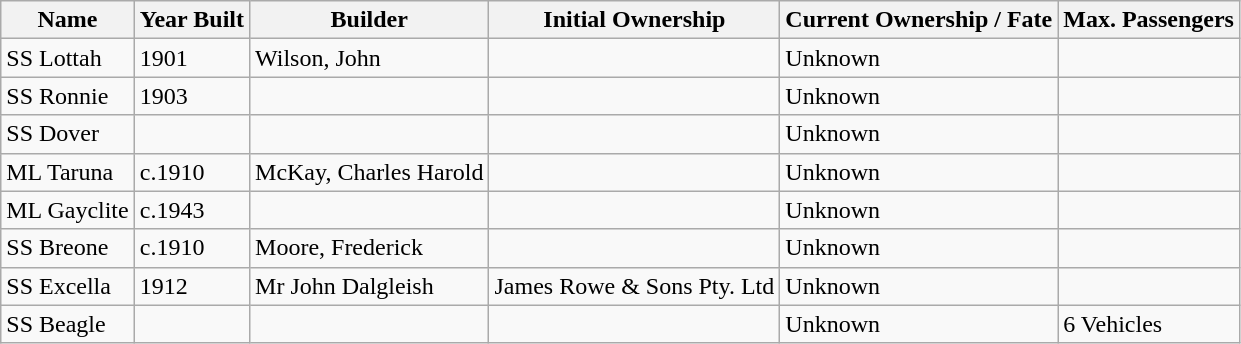<table class="wikitable sortable">
<tr>
<th>Name</th>
<th>Year Built</th>
<th>Builder</th>
<th>Initial Ownership</th>
<th>Current Ownership / Fate</th>
<th>Max. Passengers</th>
</tr>
<tr>
<td>SS Lottah</td>
<td>1901</td>
<td>Wilson, John</td>
<td></td>
<td>Unknown</td>
<td></td>
</tr>
<tr>
<td>SS Ronnie</td>
<td>1903</td>
<td></td>
<td></td>
<td>Unknown</td>
<td></td>
</tr>
<tr>
<td>SS Dover</td>
<td></td>
<td></td>
<td></td>
<td>Unknown</td>
<td></td>
</tr>
<tr>
<td>ML Taruna</td>
<td>c.1910</td>
<td>McKay, Charles Harold</td>
<td></td>
<td>Unknown</td>
<td></td>
</tr>
<tr>
<td>ML Gayclite</td>
<td>c.1943</td>
<td></td>
<td></td>
<td>Unknown</td>
<td></td>
</tr>
<tr>
<td>SS Breone</td>
<td>c.1910</td>
<td>Moore, Frederick</td>
<td></td>
<td>Unknown</td>
<td></td>
</tr>
<tr>
<td>SS Excella</td>
<td>1912</td>
<td>Mr John Dalgleish</td>
<td>James Rowe & Sons Pty. Ltd</td>
<td>Unknown</td>
<td></td>
</tr>
<tr>
<td>SS Beagle</td>
<td></td>
<td></td>
<td></td>
<td>Unknown</td>
<td>6 Vehicles</td>
</tr>
</table>
